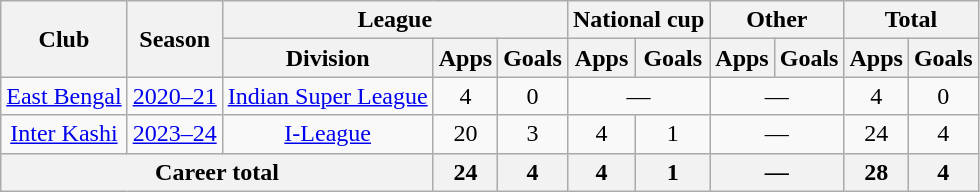<table class="wikitable" style="text-align: center;">
<tr>
<th rowspan="2">Club</th>
<th rowspan="2">Season</th>
<th colspan="3">League</th>
<th colspan="2">National cup</th>
<th colspan="2">Other</th>
<th colspan="2">Total</th>
</tr>
<tr>
<th>Division</th>
<th>Apps</th>
<th>Goals</th>
<th>Apps</th>
<th>Goals</th>
<th>Apps</th>
<th>Goals</th>
<th>Apps</th>
<th>Goals</th>
</tr>
<tr>
<td><a href='#'>East Bengal</a></td>
<td><a href='#'>2020–21</a></td>
<td><a href='#'>Indian Super League</a></td>
<td>4</td>
<td>0</td>
<td colspan=2>—</td>
<td colspan=2>—</td>
<td>4</td>
<td>0</td>
</tr>
<tr>
<td><a href='#'>Inter Kashi</a></td>
<td><a href='#'>2023–24</a></td>
<td><a href='#'>I-League</a></td>
<td>20</td>
<td>3</td>
<td>4</td>
<td>1</td>
<td colspan=2>—</td>
<td>24</td>
<td>4</td>
</tr>
<tr>
<th colspan="3">Career total</th>
<th>24</th>
<th>4</th>
<th>4</th>
<th>1</th>
<th colspan=2>—</th>
<th>28</th>
<th>4</th>
</tr>
</table>
